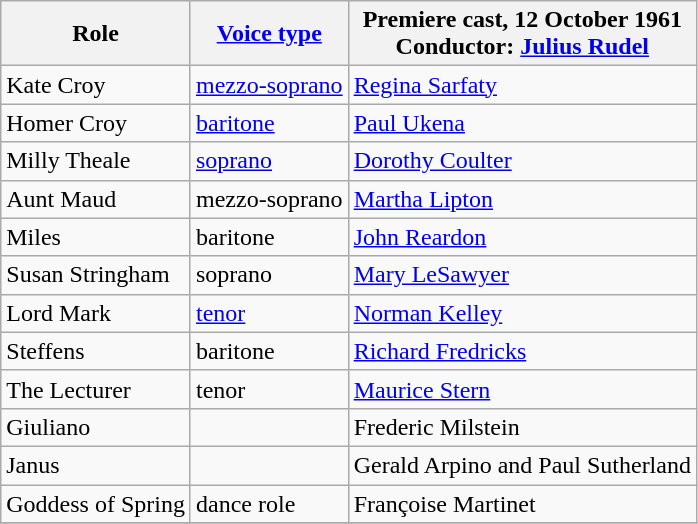<table class="wikitable">
<tr>
<th>Role</th>
<th><a href='#'>Voice type</a></th>
<th>Premiere cast, 12 October 1961<br>Conductor: <a href='#'>Julius Rudel</a></th>
</tr>
<tr>
<td>Kate Croy</td>
<td><a href='#'>mezzo-soprano</a></td>
<td><a href='#'>Regina Sarfaty</a></td>
</tr>
<tr>
<td>Homer Croy</td>
<td><a href='#'>baritone</a></td>
<td><a href='#'>Paul Ukena</a></td>
</tr>
<tr>
<td>Milly Theale</td>
<td><a href='#'>soprano</a></td>
<td><a href='#'>Dorothy Coulter</a></td>
</tr>
<tr>
<td>Aunt Maud</td>
<td>mezzo-soprano</td>
<td><a href='#'>Martha Lipton</a></td>
</tr>
<tr>
<td>Miles</td>
<td>baritone</td>
<td><a href='#'>John Reardon</a></td>
</tr>
<tr>
<td>Susan Stringham</td>
<td>soprano</td>
<td><a href='#'>Mary LeSawyer</a></td>
</tr>
<tr>
<td>Lord Mark</td>
<td><a href='#'>tenor</a></td>
<td><a href='#'>Norman Kelley</a></td>
</tr>
<tr>
<td>Steffens</td>
<td>baritone</td>
<td><a href='#'>Richard Fredricks</a></td>
</tr>
<tr>
<td>The Lecturer</td>
<td>tenor</td>
<td><a href='#'>Maurice Stern</a></td>
</tr>
<tr>
<td>Giuliano</td>
<td></td>
<td>Frederic Milstein</td>
</tr>
<tr>
<td>Janus</td>
<td></td>
<td>Gerald Arpino and Paul Sutherland</td>
</tr>
<tr>
<td>Goddess of Spring</td>
<td>dance role</td>
<td>Françoise Martinet</td>
</tr>
<tr>
</tr>
</table>
